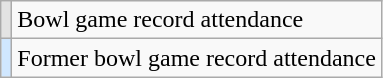<table class="wikitable">
<tr>
<td style="text-align:center; background:#e3e3e3;"></td>
<td>Bowl game record attendance</td>
</tr>
<tr>
<td style="text-align:center; background:#d0e7ff;"></td>
<td>Former bowl game record attendance</td>
</tr>
</table>
